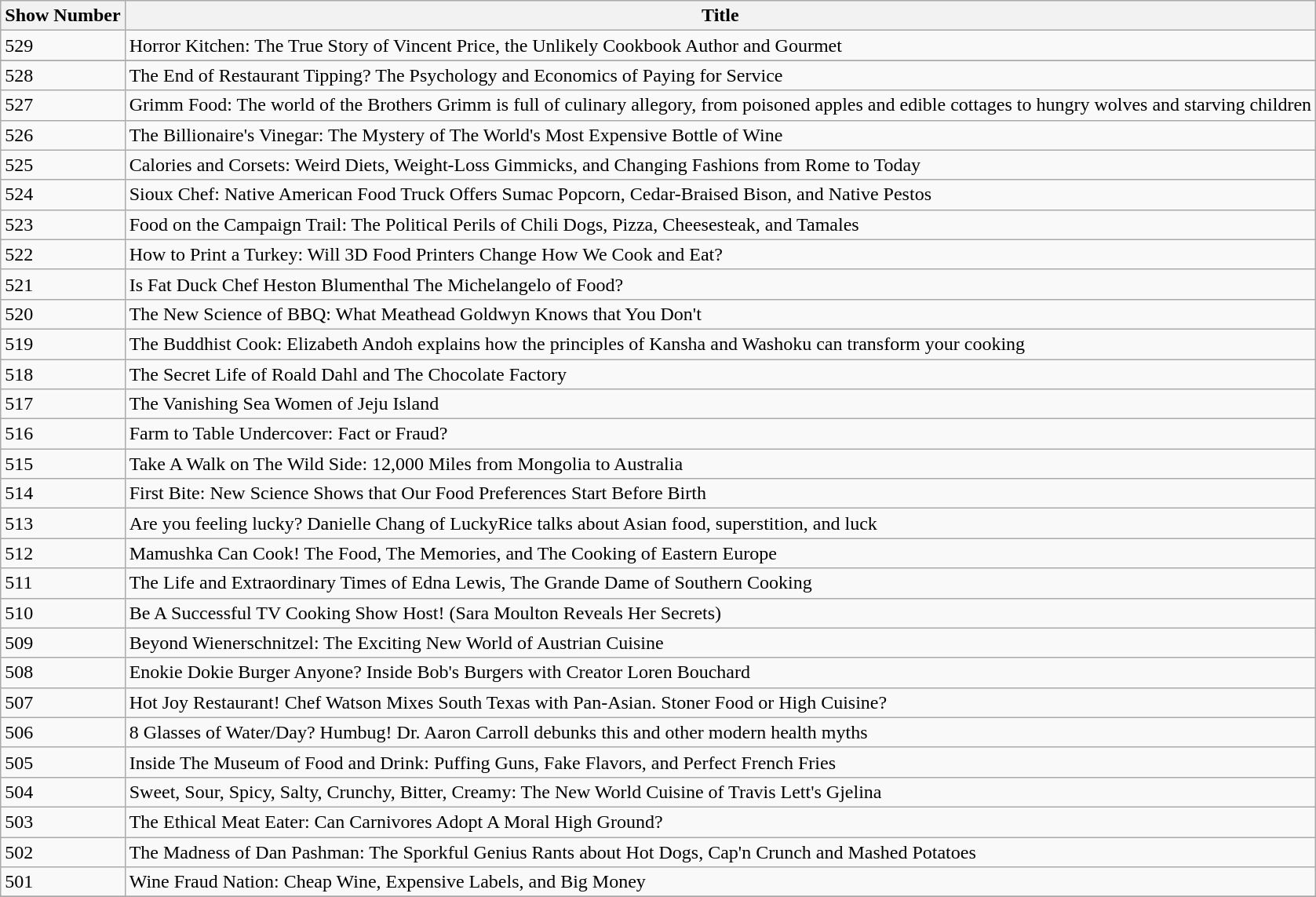<table class=wikitable>
<tr>
<th>Show Number</th>
<th>Title</th>
</tr>
<tr>
<td>529</td>
<td>Horror Kitchen: The True Story of Vincent Price, the Unlikely Cookbook Author and Gourmet</td>
</tr>
<tr>
</tr>
<tr>
<td>528</td>
<td>The End of Restaurant Tipping? The Psychology and Economics of Paying for Service</td>
</tr>
<tr>
<td>527</td>
<td>Grimm Food: The world of the Brothers Grimm is full of culinary allegory, from poisoned apples and edible cottages to hungry wolves and starving children</td>
</tr>
<tr>
<td>526</td>
<td>The Billionaire's Vinegar: The Mystery of The World's Most Expensive Bottle of Wine</td>
</tr>
<tr>
<td>525</td>
<td>Calories and Corsets: Weird Diets, Weight-Loss Gimmicks, and Changing Fashions from Rome to Today</td>
</tr>
<tr>
<td>524</td>
<td>Sioux Chef: Native American Food Truck Offers Sumac Popcorn, Cedar-Braised Bison, and Native Pestos</td>
</tr>
<tr>
<td>523</td>
<td>Food on the Campaign Trail: The Political Perils of Chili Dogs, Pizza, Cheesesteak, and Tamales</td>
</tr>
<tr>
<td>522</td>
<td>How to Print a Turkey: Will 3D Food Printers Change How We Cook and Eat?</td>
</tr>
<tr>
<td>521</td>
<td>Is Fat Duck Chef Heston Blumenthal The Michelangelo of Food?</td>
</tr>
<tr>
<td>520</td>
<td>The New Science of BBQ: What Meathead Goldwyn Knows that You Don't</td>
</tr>
<tr>
<td>519</td>
<td>The Buddhist Cook: Elizabeth Andoh explains how the principles of Kansha and Washoku can transform your cooking</td>
</tr>
<tr>
<td>518</td>
<td>The Secret Life of Roald Dahl and The Chocolate Factory</td>
</tr>
<tr>
<td>517</td>
<td>The Vanishing Sea Women of Jeju Island</td>
</tr>
<tr>
<td>516</td>
<td>Farm to Table Undercover: Fact or Fraud?</td>
</tr>
<tr>
<td>515</td>
<td>Take A Walk on The Wild Side: 12,000 Miles from Mongolia to Australia</td>
</tr>
<tr>
<td>514</td>
<td>First Bite: New Science Shows that Our Food Preferences Start Before Birth</td>
</tr>
<tr>
<td>513</td>
<td>Are you feeling lucky? Danielle Chang of LuckyRice talks about Asian food, superstition, and luck</td>
</tr>
<tr>
<td>512</td>
<td>Mamushka Can Cook! The Food, The Memories, and The Cooking of Eastern Europe</td>
</tr>
<tr>
<td>511</td>
<td>The Life and Extraordinary Times of Edna Lewis, The Grande Dame of Southern Cooking</td>
</tr>
<tr>
<td>510</td>
<td>Be A Successful TV Cooking Show Host! (Sara Moulton Reveals Her Secrets)</td>
</tr>
<tr>
<td>509</td>
<td>Beyond Wienerschnitzel: The Exciting New World of Austrian Cuisine</td>
</tr>
<tr>
<td>508</td>
<td>Enokie Dokie Burger Anyone? Inside Bob's Burgers with Creator Loren Bouchard</td>
</tr>
<tr>
<td>507</td>
<td>Hot Joy Restaurant! Chef Watson Mixes South Texas with Pan-Asian. Stoner Food or High Cuisine?</td>
</tr>
<tr>
<td>506</td>
<td>8 Glasses of Water/Day? Humbug! Dr. Aaron Carroll debunks this and other modern health myths</td>
</tr>
<tr>
<td>505</td>
<td>Inside The Museum of Food and Drink: Puffing Guns, Fake Flavors, and Perfect French Fries</td>
</tr>
<tr>
<td>504</td>
<td>Sweet, Sour, Spicy, Salty, Crunchy, Bitter, Creamy: The New World Cuisine of Travis Lett's Gjelina</td>
</tr>
<tr>
<td>503</td>
<td>The Ethical Meat Eater: Can Carnivores Adopt A Moral High Ground?</td>
</tr>
<tr>
<td>502</td>
<td>The Madness of Dan Pashman: The Sporkful Genius Rants about Hot Dogs, Cap'n Crunch and Mashed Potatoes</td>
</tr>
<tr>
<td>501</td>
<td>Wine Fraud Nation: Cheap Wine, Expensive Labels, and Big Money</td>
</tr>
<tr>
</tr>
</table>
